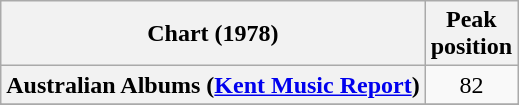<table class="wikitable sortable plainrowheaders">
<tr>
<th>Chart (1978)</th>
<th>Peak<br>position</th>
</tr>
<tr>
<th scope="row">Australian Albums (<a href='#'>Kent Music Report</a>)</th>
<td align="center">82</td>
</tr>
<tr>
</tr>
<tr>
</tr>
</table>
